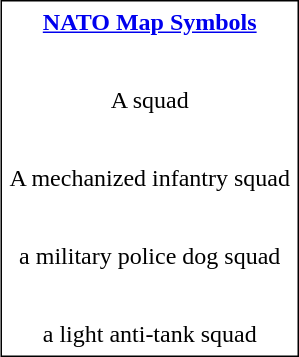<table class="floatright" style="border:1px solid black; background:white;float: right;text-align: center" cellpadding="3">
<tr>
<th><a href='#'>NATO Map Symbols</a></th>
</tr>
<tr>
<td><br></td>
</tr>
<tr>
<td>A squad</td>
</tr>
<tr>
<td><br></td>
</tr>
<tr>
<td>A mechanized infantry squad</td>
</tr>
<tr>
<td><br></td>
</tr>
<tr>
<td>a military police dog squad</td>
</tr>
<tr>
<td><br></td>
</tr>
<tr>
<td>a light anti-tank squad</td>
</tr>
</table>
